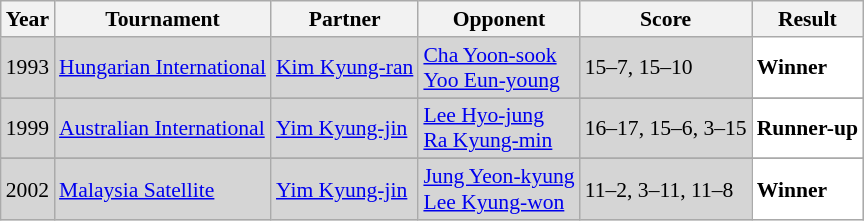<table class="sortable wikitable" style="font-size: 90%;">
<tr>
<th>Year</th>
<th>Tournament</th>
<th>Partner</th>
<th>Opponent</th>
<th>Score</th>
<th>Result</th>
</tr>
<tr style="background:#D5D5D5">
<td align="center">1993</td>
<td align="left"><a href='#'>Hungarian International</a></td>
<td align="left"> <a href='#'>Kim Kyung-ran</a></td>
<td align="left"> <a href='#'>Cha Yoon-sook</a> <br>  <a href='#'>Yoo Eun-young</a></td>
<td align="left">15–7, 15–10</td>
<td style="text-align:left; background:white"> <strong>Winner</strong></td>
</tr>
<tr>
</tr>
<tr style="background:#D5D5D5">
<td align="center">1999</td>
<td align="left"><a href='#'>Australian International</a></td>
<td align="left"> <a href='#'>Yim Kyung-jin</a></td>
<td align="left"> <a href='#'>Lee Hyo-jung</a> <br>  <a href='#'>Ra Kyung-min</a></td>
<td align="left">16–17, 15–6, 3–15</td>
<td style="text-align:left; background:white"> <strong>Runner-up</strong></td>
</tr>
<tr>
</tr>
<tr style="background:#D5D5D5">
<td align="center">2002</td>
<td align="left"><a href='#'>Malaysia Satellite</a></td>
<td align="left"> <a href='#'>Yim Kyung-jin</a></td>
<td align="left"> <a href='#'>Jung Yeon-kyung</a> <br>  <a href='#'>Lee Kyung-won</a></td>
<td align="left">11–2, 3–11, 11–8</td>
<td style="text-align:left; background:white"> <strong>Winner</strong></td>
</tr>
</table>
